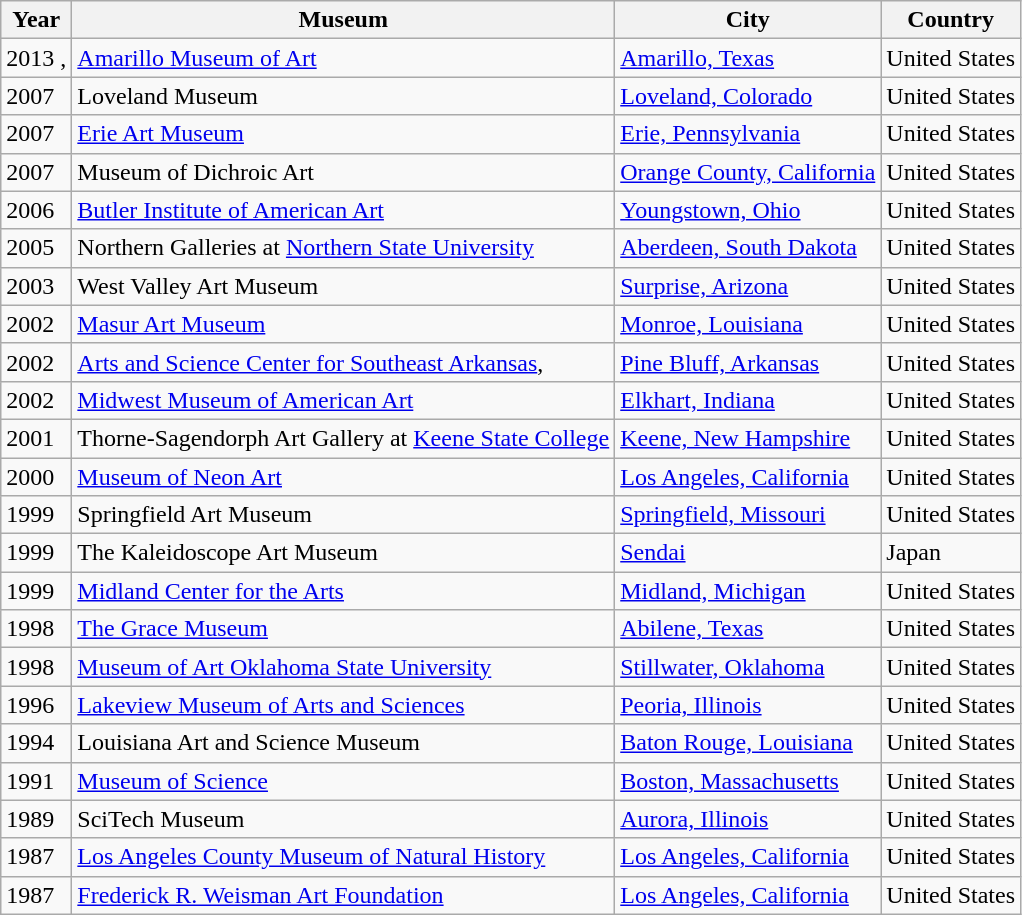<table class="sortable wikitable">
<tr>
<th>Year</th>
<th>Museum</th>
<th>City</th>
<th>Country</th>
</tr>
<tr>
<td>2013 ,</td>
<td><a href='#'>Amarillo Museum of Art</a></td>
<td><a href='#'>Amarillo, Texas</a></td>
<td>United States</td>
</tr>
<tr>
<td>2007</td>
<td>Loveland Museum</td>
<td><a href='#'>Loveland, Colorado</a></td>
<td>United States</td>
</tr>
<tr>
<td>2007</td>
<td><a href='#'>Erie Art Museum</a></td>
<td><a href='#'>Erie, Pennsylvania</a></td>
<td>United States</td>
</tr>
<tr>
<td>2007</td>
<td>Museum of Dichroic Art</td>
<td><a href='#'>Orange County, California</a></td>
<td>United States</td>
</tr>
<tr>
<td>2006</td>
<td><a href='#'>Butler Institute of American Art</a></td>
<td><a href='#'>Youngstown, Ohio</a></td>
<td>United States</td>
</tr>
<tr>
<td>2005</td>
<td>Northern Galleries at <a href='#'>Northern State University</a></td>
<td><a href='#'>Aberdeen, South Dakota</a></td>
<td>United States</td>
</tr>
<tr>
<td>2003</td>
<td>West Valley Art Museum</td>
<td><a href='#'>Surprise, Arizona</a></td>
<td>United States</td>
</tr>
<tr>
<td>2002</td>
<td><a href='#'>Masur Art Museum</a></td>
<td><a href='#'>Monroe, Louisiana</a></td>
<td>United States</td>
</tr>
<tr>
<td>2002</td>
<td><a href='#'>Arts and Science Center for Southeast Arkansas</a>,</td>
<td><a href='#'>Pine Bluff, Arkansas</a></td>
<td>United States</td>
</tr>
<tr>
<td>2002</td>
<td><a href='#'>Midwest Museum of American Art</a></td>
<td><a href='#'>Elkhart, Indiana</a></td>
<td>United States</td>
</tr>
<tr>
<td>2001</td>
<td>Thorne-Sagendorph Art Gallery at <a href='#'>Keene State College</a></td>
<td><a href='#'>Keene, New Hampshire</a></td>
<td>United States</td>
</tr>
<tr>
<td>2000</td>
<td><a href='#'>Museum of Neon Art</a></td>
<td><a href='#'>Los Angeles, California</a></td>
<td>United States</td>
</tr>
<tr>
<td>1999</td>
<td>Springfield Art Museum</td>
<td><a href='#'>Springfield, Missouri</a></td>
<td>United States</td>
</tr>
<tr>
<td>1999</td>
<td>The Kaleidoscope Art Museum</td>
<td><a href='#'>Sendai</a></td>
<td>Japan</td>
</tr>
<tr>
<td>1999</td>
<td><a href='#'>Midland Center for the Arts</a></td>
<td><a href='#'>Midland, Michigan</a></td>
<td>United States</td>
</tr>
<tr>
<td>1998</td>
<td><a href='#'>The Grace Museum</a></td>
<td><a href='#'>Abilene, Texas</a></td>
<td>United States</td>
</tr>
<tr>
<td>1998</td>
<td><a href='#'>Museum of Art Oklahoma State University</a></td>
<td><a href='#'>Stillwater, Oklahoma</a></td>
<td>United States</td>
</tr>
<tr>
<td>1996</td>
<td><a href='#'>Lakeview Museum of Arts and Sciences</a></td>
<td><a href='#'>Peoria, Illinois</a></td>
<td>United States</td>
</tr>
<tr>
<td>1994</td>
<td>Louisiana Art and Science Museum</td>
<td><a href='#'>Baton Rouge, Louisiana</a></td>
<td>United States</td>
</tr>
<tr>
<td>1991</td>
<td><a href='#'>Museum of Science</a></td>
<td><a href='#'>Boston, Massachusetts</a></td>
<td>United States</td>
</tr>
<tr>
<td>1989</td>
<td>SciTech Museum</td>
<td><a href='#'>Aurora, Illinois</a></td>
<td>United States</td>
</tr>
<tr>
<td>1987</td>
<td><a href='#'>Los Angeles County Museum of Natural History</a></td>
<td><a href='#'>Los Angeles, California</a></td>
<td>United States</td>
</tr>
<tr>
<td>1987</td>
<td><a href='#'>Frederick R. Weisman Art Foundation</a></td>
<td><a href='#'>Los Angeles, California</a></td>
<td>United States</td>
</tr>
</table>
